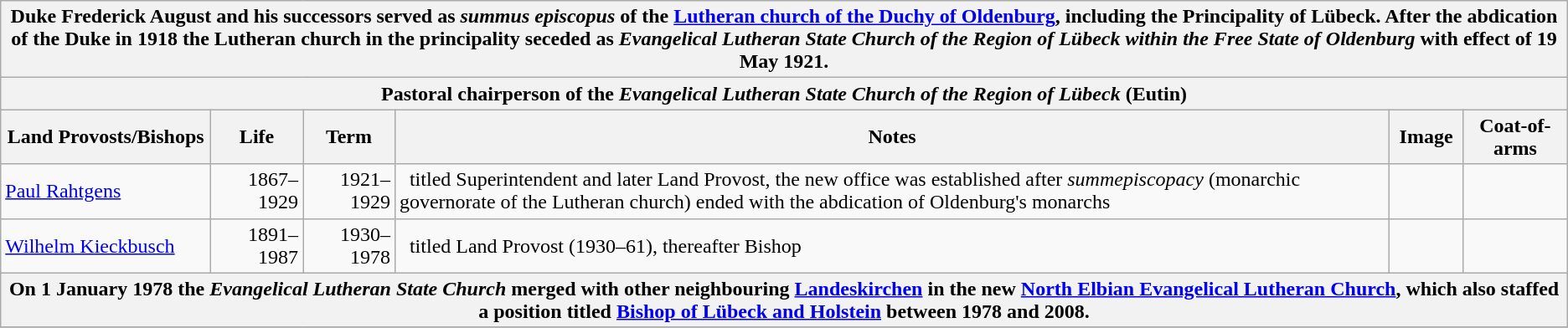<table class="wikitable toptextcells">
<tr>
<th colspan=6 align="center">Duke Frederick August and his successors served as <em>summus episcopus</em> of the <a href='#'>Lutheran church of the Duchy of Oldenburg</a>, including the Principality of Lübeck. After the abdication of the Duke in 1918 the Lutheran church in the principality seceded as <em>Evangelical Lutheran State Church of the Region of Lübeck within the Free State of Oldenburg</em> with effect of 19 May 1921.</th>
</tr>
<tr>
<th colspan=6 align="center">Pastoral chairperson of the <em>Evangelical Lutheran State Church of the Region of Lübeck</em> (Eutin)</th>
</tr>
<tr class="hintergrundfarbe5">
<th>Land Provosts/Bishops</th>
<th>Life</th>
<th>Term</th>
<th>Notes</th>
<th>Image</th>
<th>Coat-of-arms</th>
</tr>
<tr>
<td><a href='#'>Paul Rahtgens</a></td>
<td align="right">1867–1929</td>
<td align="right">1921–1929</td>
<td align="left">  titled Superintendent and later Land Provost, the new office was established after <em>summepiscopacy</em> (monarchic governorate of the Lutheran church) ended with the abdication of Oldenburg's monarchs</td>
<td align="left"></td>
<td align="center"></td>
</tr>
<tr>
<td><a href='#'>Wilhelm Kieckbusch</a></td>
<td align="right">1891–1987</td>
<td align="right">1930–1978</td>
<td align="left">  titled Land Provost (1930–61), thereafter Bishop</td>
<td align="left"></td>
<td align="center"></td>
</tr>
<tr>
<th colspan=6 align="center">On 1 January 1978 the <em>Evangelical Lutheran State Church</em> merged with other neighbouring <a href='#'>Landeskirchen</a> in the new <a href='#'>North Elbian Evangelical Lutheran Church</a>, which also staffed a position titled <a href='#'>Bishop of Lübeck and Holstein</a> between 1978 and 2008.</th>
</tr>
<tr>
</tr>
</table>
